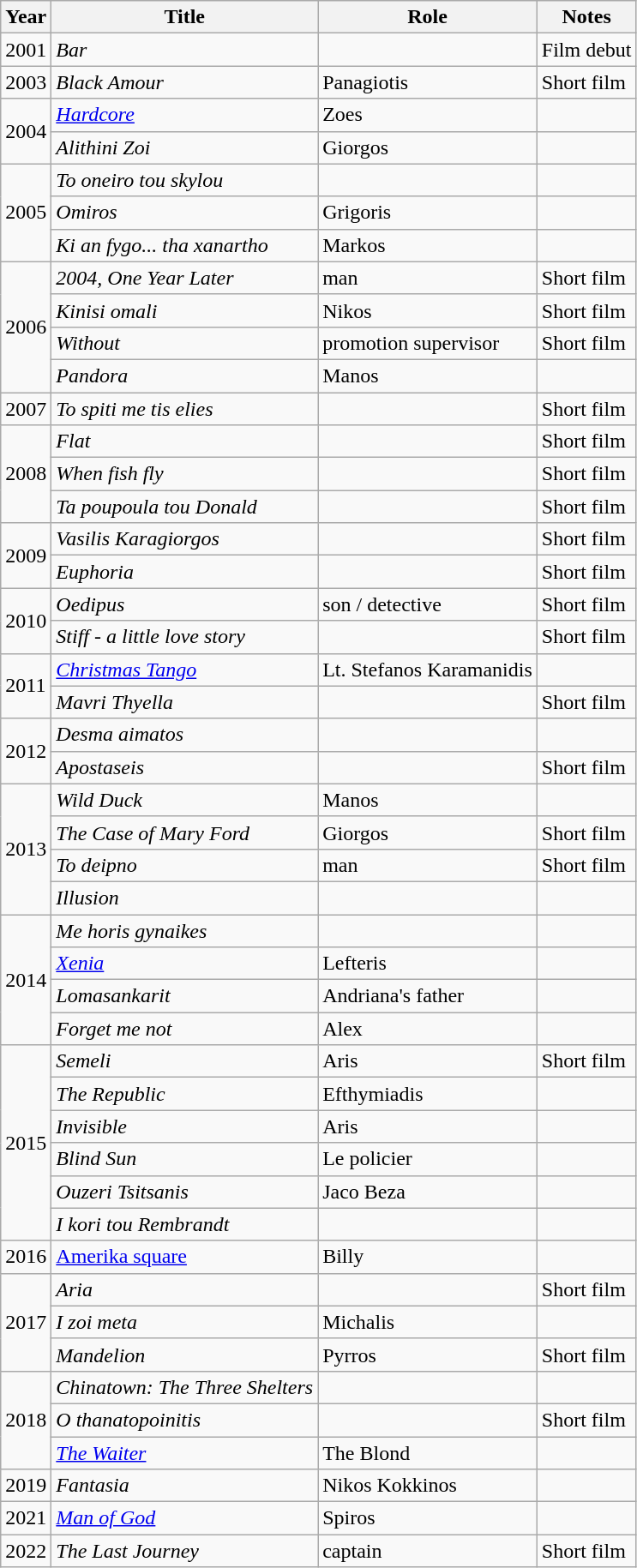<table class="wikitable sortable">
<tr>
<th>Year</th>
<th>Title</th>
<th>Role</th>
<th>Notes</th>
</tr>
<tr>
<td>2001</td>
<td><em>Bar</em></td>
<td></td>
<td>Film debut</td>
</tr>
<tr>
<td>2003</td>
<td><em>Black Amour</em></td>
<td>Panagiotis</td>
<td>Short film</td>
</tr>
<tr>
<td rowspan="2">2004</td>
<td><a href='#'><em>Hardcore</em></a></td>
<td>Zoes</td>
<td></td>
</tr>
<tr>
<td><em>Alithini Zoi</em></td>
<td>Giorgos</td>
<td></td>
</tr>
<tr>
<td rowspan="3">2005</td>
<td><em>To oneiro tou skylou</em></td>
<td></td>
<td></td>
</tr>
<tr>
<td><em>Omiros</em></td>
<td>Grigoris</td>
<td></td>
</tr>
<tr>
<td><em>Ki an fygo... tha xanartho</em></td>
<td>Markos</td>
<td></td>
</tr>
<tr>
<td rowspan="4">2006</td>
<td><em>2004, One Year Later</em></td>
<td>man</td>
<td>Short film</td>
</tr>
<tr>
<td><em>Kinisi omali</em></td>
<td>Nikos</td>
<td>Short film</td>
</tr>
<tr>
<td><em>Without</em></td>
<td>promotion supervisor</td>
<td>Short film</td>
</tr>
<tr>
<td><em>Pandora</em></td>
<td>Manos</td>
<td></td>
</tr>
<tr>
<td>2007</td>
<td><em>To spiti me tis elies</em></td>
<td></td>
<td>Short film</td>
</tr>
<tr>
<td rowspan="3">2008</td>
<td><em>Flat</em></td>
<td></td>
<td>Short film</td>
</tr>
<tr>
<td><em>When fish fly</em></td>
<td></td>
<td>Short film</td>
</tr>
<tr>
<td><em>Ta poupoula tou Donald</em></td>
<td></td>
<td>Short film</td>
</tr>
<tr>
<td rowspan="2">2009</td>
<td><em>Vasilis Karagiorgos</em></td>
<td></td>
<td>Short film</td>
</tr>
<tr>
<td><em>Euphoria</em></td>
<td></td>
<td>Short film</td>
</tr>
<tr>
<td rowspan="2">2010</td>
<td><em>Oedipus</em></td>
<td>son / detective</td>
<td>Short film</td>
</tr>
<tr>
<td><em>Stiff - a little love story</em></td>
<td></td>
<td>Short film</td>
</tr>
<tr>
<td rowspan="2">2011</td>
<td><em><a href='#'>Christmas Tango</a></em></td>
<td>Lt. Stefanos Karamanidis</td>
<td></td>
</tr>
<tr>
<td><em>Mavri Thyella</em></td>
<td></td>
<td>Short film</td>
</tr>
<tr>
<td rowspan="2">2012</td>
<td><em>Desma aimatos</em></td>
<td></td>
<td></td>
</tr>
<tr>
<td><em>Apostaseis</em></td>
<td></td>
<td>Short film</td>
</tr>
<tr>
<td rowspan="4">2013</td>
<td><em>Wild Duck</em></td>
<td>Manos</td>
<td></td>
</tr>
<tr>
<td><em>The Case of Mary Ford</em></td>
<td>Giorgos</td>
<td>Short film</td>
</tr>
<tr>
<td><em>To deipno</em></td>
<td>man</td>
<td>Short film</td>
</tr>
<tr>
<td><em>Illusion</em></td>
<td></td>
<td></td>
</tr>
<tr>
<td rowspan="4">2014</td>
<td><em>Me horis gynaikes</em></td>
<td></td>
<td></td>
</tr>
<tr>
<td><a href='#'><em>Xenia</em></a></td>
<td>Lefteris</td>
<td></td>
</tr>
<tr>
<td><em>Lomasankarit</em></td>
<td>Andriana's father</td>
<td></td>
</tr>
<tr>
<td><em>Forget me not</em></td>
<td>Alex</td>
<td></td>
</tr>
<tr>
<td rowspan="6">2015</td>
<td><em>Semeli</em></td>
<td>Aris</td>
<td>Short film</td>
</tr>
<tr>
<td><em>The Republic</em></td>
<td>Efthymiadis</td>
<td></td>
</tr>
<tr>
<td><em>Invisible</em></td>
<td>Aris</td>
<td></td>
</tr>
<tr>
<td><em>Blind Sun</em></td>
<td>Le policier</td>
<td></td>
</tr>
<tr>
<td><em>Ouzeri Tsitsanis</em></td>
<td>Jaco Beza</td>
<td></td>
</tr>
<tr>
<td><em>I kori tou Rembrandt</em></td>
<td></td>
<td></td>
</tr>
<tr>
<td>2016</td>
<td><a href='#'>Amerika square</a></td>
<td>Billy</td>
<td></td>
</tr>
<tr>
<td rowspan="3">2017</td>
<td><em>Aria</em></td>
<td></td>
<td>Short film</td>
</tr>
<tr>
<td><em>I zoi meta</em></td>
<td>Michalis</td>
<td></td>
</tr>
<tr>
<td><em>Mandelion</em></td>
<td>Pyrros</td>
<td>Short film</td>
</tr>
<tr>
<td rowspan="3">2018</td>
<td><em>Chinatown: The Three Shelters</em></td>
<td></td>
<td></td>
</tr>
<tr>
<td><em>O thanatopoinitis</em></td>
<td></td>
<td>Short film</td>
</tr>
<tr>
<td><em><a href='#'>The Waiter</a></em></td>
<td>The Blond</td>
<td></td>
</tr>
<tr>
<td>2019</td>
<td><em>Fantasia</em></td>
<td>Nikos Kokkinos</td>
<td></td>
</tr>
<tr>
<td>2021</td>
<td><a href='#'><em>Man of God</em></a></td>
<td>Spiros</td>
<td></td>
</tr>
<tr>
<td>2022</td>
<td><em>The Last Journey</em></td>
<td>captain</td>
<td>Short film</td>
</tr>
</table>
